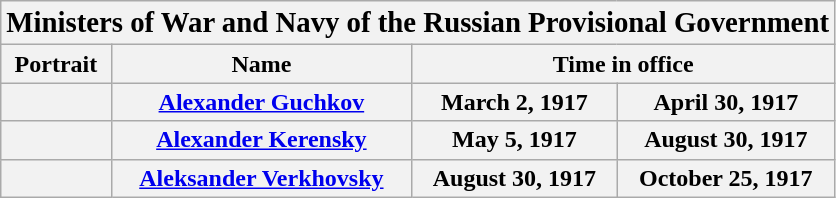<table class="wikitable">
<tr>
<th colspan="6"><big>Ministers of War and Navy of the Russian Provisional Government</big></th>
</tr>
<tr>
<th colspan="2">Portrait</th>
<th colspan="2">Name</th>
<th colspan="2">Time in office</th>
</tr>
<tr>
<th colspan="2"></th>
<th colspan="2"><a href='#'>Alexander Guchkov</a></th>
<th>March 2, 1917</th>
<th>April 30, 1917</th>
</tr>
<tr>
<th colspan="2"></th>
<th colspan="2"><a href='#'>Alexander Kerensky</a></th>
<th>May 5, 1917</th>
<th>August 30, 1917</th>
</tr>
<tr>
<th colspan="2"></th>
<th colspan="2"><a href='#'>Aleksander Verkhovsky</a></th>
<th>August 30, 1917</th>
<th>October 25, 1917</th>
</tr>
</table>
